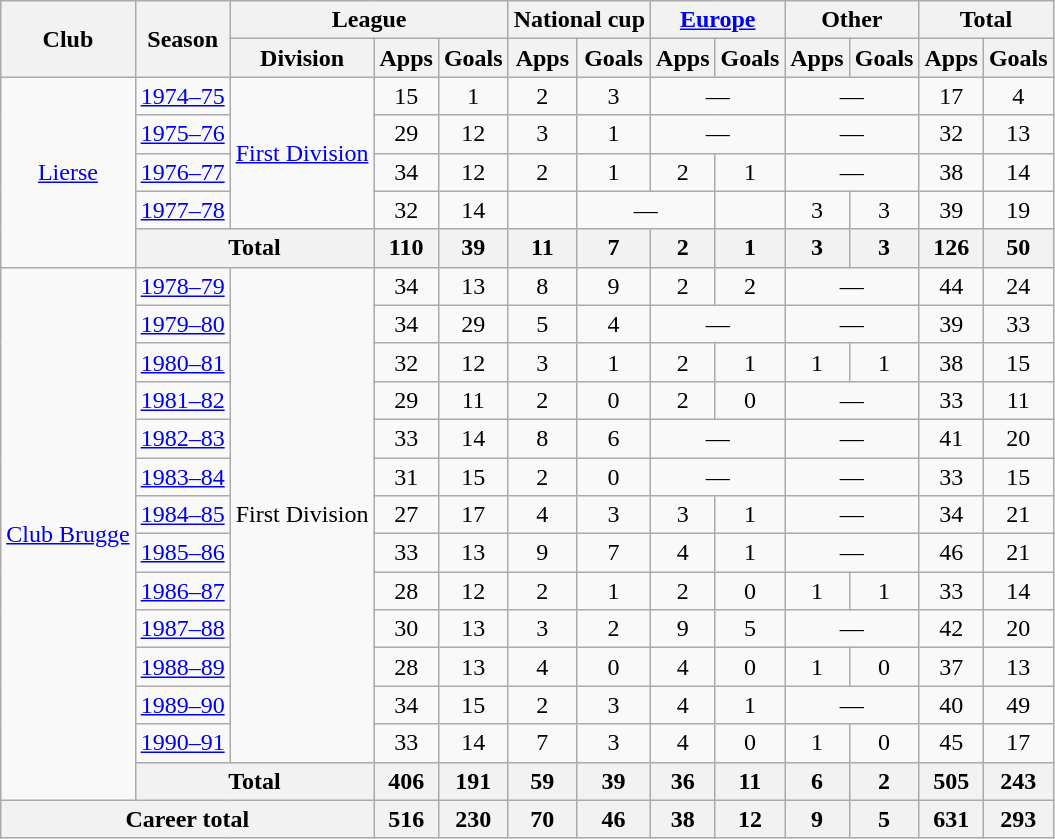<table class="wikitable" style="text-align:center">
<tr>
<th rowspan="2">Club</th>
<th rowspan="2">Season</th>
<th colspan="3">League</th>
<th colspan="2">National cup</th>
<th colspan="2"><a href='#'>Europe</a></th>
<th colspan="2">Other</th>
<th colspan="2">Total</th>
</tr>
<tr>
<th>Division</th>
<th>Apps</th>
<th>Goals</th>
<th>Apps</th>
<th>Goals</th>
<th>Apps</th>
<th>Goals</th>
<th>Apps</th>
<th>Goals</th>
<th>Apps</th>
<th>Goals</th>
</tr>
<tr>
<td rowspan="5"><a href='#'>Lierse</a></td>
<td><a href='#'>1974–75</a></td>
<td rowspan="4"><a href='#'>First Division</a></td>
<td>15</td>
<td>1</td>
<td>2</td>
<td>3</td>
<td colspan="2">—</td>
<td colspan="2">—</td>
<td>17</td>
<td>4</td>
</tr>
<tr>
<td><a href='#'>1975–76</a></td>
<td>29</td>
<td>12</td>
<td>3</td>
<td>1</td>
<td colspan="2">—</td>
<td colspan="2">—</td>
<td>32</td>
<td>13</td>
</tr>
<tr>
<td><a href='#'>1976–77</a></td>
<td>34</td>
<td>12</td>
<td>2</td>
<td>1</td>
<td>2</td>
<td>1</td>
<td colspan="2">—</td>
<td>38</td>
<td>14</td>
</tr>
<tr>
<td><a href='#'>1977–78</a></td>
<td>32</td>
<td>14</td>
<td></td>
<td colspan="2">—</td>
<td></td>
<td>3</td>
<td>3</td>
<td>39</td>
<td>19</td>
</tr>
<tr>
<th colspan="2">Total</th>
<th>110</th>
<th>39</th>
<th>11</th>
<th>7</th>
<th>2</th>
<th>1</th>
<th>3</th>
<th>3</th>
<th>126</th>
<th>50</th>
</tr>
<tr>
<td rowspan="14"><a href='#'>Club Brugge</a></td>
<td><a href='#'>1978–79</a></td>
<td rowspan="13">First Division</td>
<td>34</td>
<td>13</td>
<td>8</td>
<td>9</td>
<td>2</td>
<td>2</td>
<td colspan="2">—</td>
<td>44</td>
<td>24</td>
</tr>
<tr>
<td><a href='#'>1979–80</a></td>
<td>34</td>
<td>29</td>
<td>5</td>
<td>4</td>
<td colspan="2">—</td>
<td colspan="2">—</td>
<td>39</td>
<td>33</td>
</tr>
<tr>
<td><a href='#'>1980–81</a></td>
<td>32</td>
<td>12</td>
<td>3</td>
<td>1</td>
<td>2</td>
<td>1</td>
<td>1</td>
<td>1</td>
<td>38</td>
<td>15</td>
</tr>
<tr>
<td><a href='#'>1981–82</a></td>
<td>29</td>
<td>11</td>
<td>2</td>
<td>0</td>
<td>2</td>
<td>0</td>
<td colspan="2">—</td>
<td>33</td>
<td>11</td>
</tr>
<tr>
<td><a href='#'>1982–83</a></td>
<td>33</td>
<td>14</td>
<td>8</td>
<td>6</td>
<td colspan="2">—</td>
<td colspan="2">—</td>
<td>41</td>
<td>20</td>
</tr>
<tr>
<td><a href='#'>1983–84</a></td>
<td>31</td>
<td>15</td>
<td>2</td>
<td>0</td>
<td colspan="2">—</td>
<td colspan="2">—</td>
<td>33</td>
<td>15</td>
</tr>
<tr>
<td><a href='#'>1984–85</a></td>
<td>27</td>
<td>17</td>
<td>4</td>
<td>3</td>
<td>3</td>
<td>1</td>
<td colspan="2">—</td>
<td>34</td>
<td>21</td>
</tr>
<tr>
<td><a href='#'>1985–86</a></td>
<td>33</td>
<td>13</td>
<td>9</td>
<td>7</td>
<td>4</td>
<td>1</td>
<td colspan="2">—</td>
<td>46</td>
<td>21</td>
</tr>
<tr>
<td><a href='#'>1986–87</a></td>
<td>28</td>
<td>12</td>
<td>2</td>
<td>1</td>
<td>2</td>
<td>0</td>
<td>1</td>
<td>1</td>
<td>33</td>
<td>14</td>
</tr>
<tr>
<td><a href='#'>1987–88</a></td>
<td>30</td>
<td>13</td>
<td>3</td>
<td>2</td>
<td>9</td>
<td>5</td>
<td colspan="2">—</td>
<td>42</td>
<td>20</td>
</tr>
<tr>
<td><a href='#'>1988–89</a></td>
<td>28</td>
<td>13</td>
<td>4</td>
<td>0</td>
<td>4</td>
<td>0</td>
<td>1</td>
<td>0</td>
<td>37</td>
<td>13</td>
</tr>
<tr>
<td><a href='#'>1989–90</a></td>
<td>34</td>
<td>15</td>
<td>2</td>
<td>3</td>
<td>4</td>
<td>1</td>
<td colspan="2">—</td>
<td>40</td>
<td>49</td>
</tr>
<tr>
<td><a href='#'>1990–91</a></td>
<td>33</td>
<td>14</td>
<td>7</td>
<td>3</td>
<td>4</td>
<td>0</td>
<td>1</td>
<td>0</td>
<td>45</td>
<td>17</td>
</tr>
<tr>
<th colspan="2">Total</th>
<th>406</th>
<th>191</th>
<th>59</th>
<th>39</th>
<th>36</th>
<th>11</th>
<th>6</th>
<th>2</th>
<th>505</th>
<th>243</th>
</tr>
<tr>
<th colspan="3">Career total</th>
<th>516</th>
<th>230</th>
<th>70</th>
<th>46</th>
<th>38</th>
<th>12</th>
<th>9</th>
<th>5</th>
<th>631</th>
<th>293</th>
</tr>
</table>
